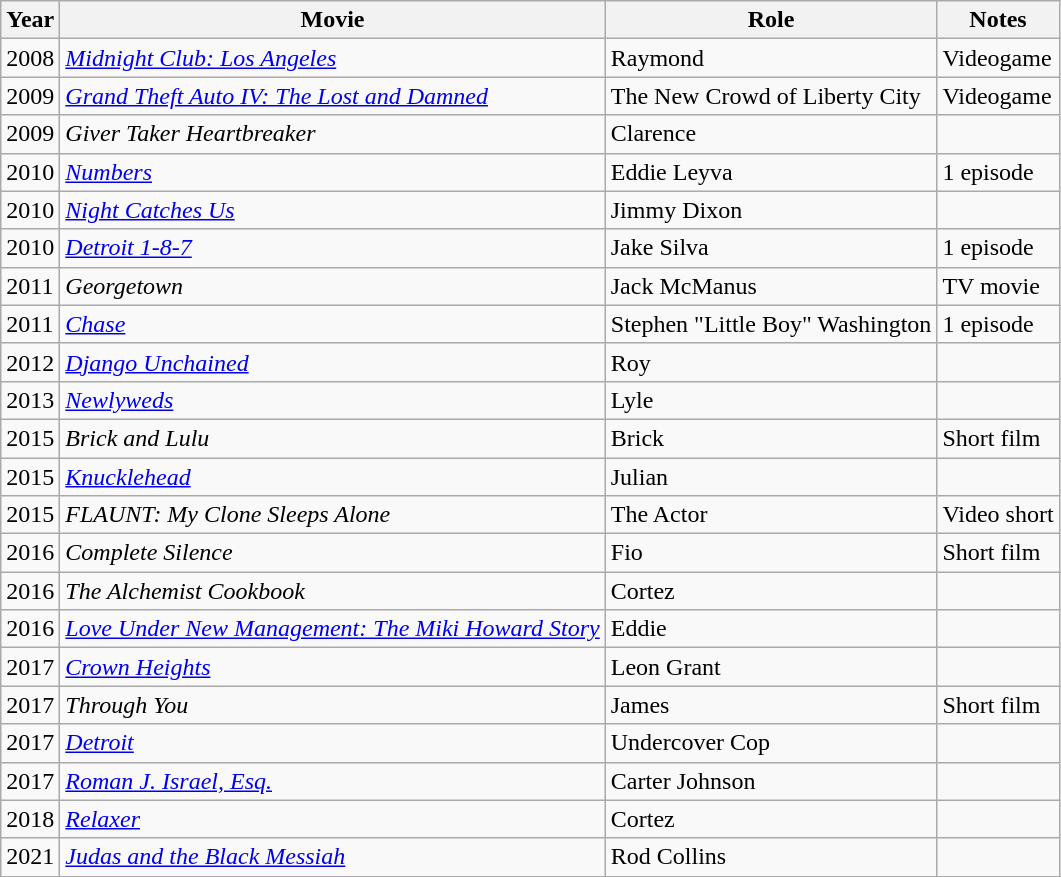<table class="wikitable">
<tr>
<th>Year</th>
<th>Movie</th>
<th>Role</th>
<th>Notes</th>
</tr>
<tr>
<td>2008</td>
<td><em><a href='#'>Midnight Club: Los Angeles</a></em></td>
<td>Raymond</td>
<td>Videogame</td>
</tr>
<tr>
<td>2009</td>
<td><em><a href='#'>Grand Theft Auto IV: The Lost and Damned</a></em></td>
<td>The New Crowd of Liberty City</td>
<td>Videogame</td>
</tr>
<tr>
<td>2009</td>
<td><em>Giver Taker Heartbreaker</em></td>
<td>Clarence</td>
<td></td>
</tr>
<tr>
<td>2010</td>
<td><em><a href='#'>Numbers</a></em></td>
<td>Eddie Leyva</td>
<td>1 episode</td>
</tr>
<tr>
<td>2010</td>
<td><em><a href='#'>Night Catches Us</a></em></td>
<td>Jimmy Dixon</td>
<td></td>
</tr>
<tr>
<td>2010</td>
<td><em><a href='#'>Detroit 1-8-7</a></em></td>
<td>Jake Silva</td>
<td>1 episode</td>
</tr>
<tr>
<td>2011</td>
<td><em>Georgetown</em></td>
<td>Jack McManus</td>
<td>TV movie</td>
</tr>
<tr>
<td>2011</td>
<td><em><a href='#'>Chase</a></em></td>
<td>Stephen "Little Boy" Washington</td>
<td>1 episode</td>
</tr>
<tr>
<td>2012</td>
<td><em><a href='#'>Django Unchained</a></em></td>
<td>Roy</td>
<td></td>
</tr>
<tr>
<td>2013</td>
<td><em><a href='#'>Newlyweds</a></em></td>
<td>Lyle</td>
<td></td>
</tr>
<tr>
<td>2015</td>
<td><em>Brick and Lulu</em></td>
<td>Brick</td>
<td>Short film</td>
</tr>
<tr>
<td>2015</td>
<td><em><a href='#'>Knucklehead</a></em></td>
<td>Julian</td>
<td></td>
</tr>
<tr>
<td>2015</td>
<td><em>FLAUNT: My Clone Sleeps Alone</em></td>
<td>The Actor</td>
<td>Video short</td>
</tr>
<tr>
<td>2016</td>
<td><em>Complete Silence</em></td>
<td>Fio</td>
<td>Short film</td>
</tr>
<tr>
<td>2016</td>
<td><em>The Alchemist Cookbook</em></td>
<td>Cortez</td>
<td></td>
</tr>
<tr>
<td>2016</td>
<td><em><a href='#'>Love Under New Management: The Miki Howard Story</a></em></td>
<td>Eddie</td>
<td></td>
</tr>
<tr>
<td>2017</td>
<td><em><a href='#'>Crown Heights</a></em></td>
<td>Leon Grant</td>
<td></td>
</tr>
<tr>
<td>2017</td>
<td><em>Through You</em></td>
<td>James</td>
<td>Short film</td>
</tr>
<tr>
<td>2017</td>
<td><em><a href='#'>Detroit</a></em></td>
<td>Undercover Cop</td>
<td></td>
</tr>
<tr>
<td>2017</td>
<td><em><a href='#'>Roman J. Israel, Esq.</a></em></td>
<td>Carter Johnson</td>
<td></td>
</tr>
<tr>
<td>2018</td>
<td><em><a href='#'>Relaxer</a></em></td>
<td>Cortez</td>
<td></td>
</tr>
<tr>
<td>2021</td>
<td><em><a href='#'>Judas and the Black Messiah</a></em></td>
<td>Rod Collins</td>
<td></td>
</tr>
<tr>
</tr>
</table>
